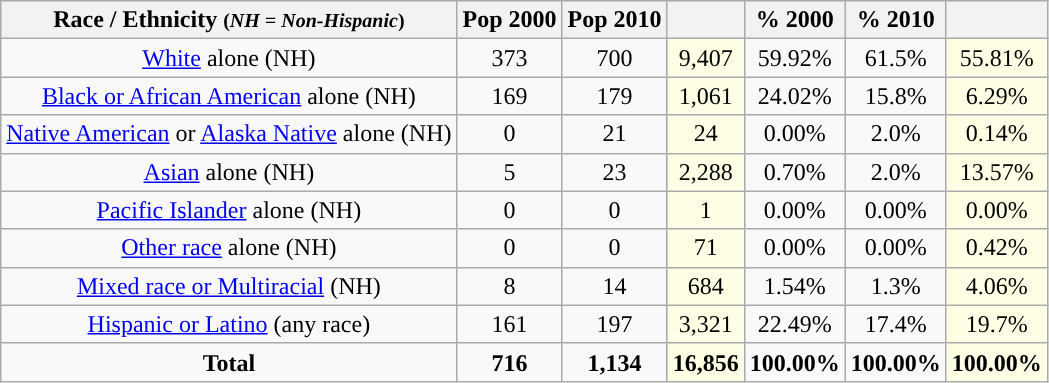<table class="wikitable" style="text-align:center;">
<tr>
<th>Race / Ethnicity <small>(<em>NH = Non-Hispanic</em>)</small></th>
<th>Pop 2000</th>
<th>Pop 2010</th>
<th></th>
<th>% 2000</th>
<th>% 2010</th>
<th></th>
</tr>
<tr>
<td><a href='#'>White</a> alone (NH)</td>
<td>373</td>
<td>700</td>
<td style='background: #ffffe6;'>9,407</td>
<td>59.92%</td>
<td>61.5%</td>
<td style='background: #ffffe6;'>55.81%</td>
</tr>
<tr>
<td><a href='#'>Black or African American</a> alone (NH)</td>
<td>169</td>
<td>179</td>
<td style='background: #ffffe6;'>1,061</td>
<td>24.02%</td>
<td>15.8%</td>
<td style='background: #ffffe6;'>6.29%</td>
</tr>
<tr>
<td><a href='#'>Native American</a> or <a href='#'>Alaska Native</a> alone (NH)</td>
<td>0</td>
<td>21</td>
<td style='background: #ffffe6;'>24</td>
<td>0.00%</td>
<td>2.0%</td>
<td style='background: #ffffe6;'>0.14%</td>
</tr>
<tr>
<td><a href='#'>Asian</a> alone (NH)</td>
<td>5</td>
<td>23</td>
<td style='background: #ffffe6;'>2,288</td>
<td>0.70%</td>
<td>2.0%</td>
<td style='background: #ffffe6;'>13.57%</td>
</tr>
<tr>
<td><a href='#'>Pacific Islander</a> alone (NH)</td>
<td>0</td>
<td>0</td>
<td style='background: #ffffe6;'>1</td>
<td>0.00%</td>
<td>0.00%</td>
<td style='background: #ffffe6;'>0.00%</td>
</tr>
<tr>
<td><a href='#'>Other race</a> alone (NH)</td>
<td>0</td>
<td>0</td>
<td style='background: #ffffe6;'>71</td>
<td>0.00%</td>
<td>0.00%</td>
<td style='background: #ffffe6;'>0.42%</td>
</tr>
<tr>
<td><a href='#'>Mixed race or Multiracial</a> (NH)</td>
<td>8</td>
<td>14</td>
<td style='background: #ffffe6;'>684</td>
<td>1.54%</td>
<td>1.3%</td>
<td style='background: #ffffe6;'>4.06%</td>
</tr>
<tr>
<td><a href='#'>Hispanic or Latino</a> (any race)</td>
<td>161</td>
<td>197</td>
<td style='background: #ffffe6;'>3,321</td>
<td>22.49%</td>
<td>17.4%</td>
<td style='background: #ffffe6;'>19.7%</td>
</tr>
<tr>
<td><strong>Total</strong></td>
<td><strong>716</strong></td>
<td><strong>1,134</strong></td>
<td style='background: #ffffe6;'><strong>16,856</strong></td>
<td><strong>100.00%</strong></td>
<td><strong>100.00%</strong></td>
<td style='background: #ffffe6;'><strong>100.00%</strong></td>
</tr>
</table>
